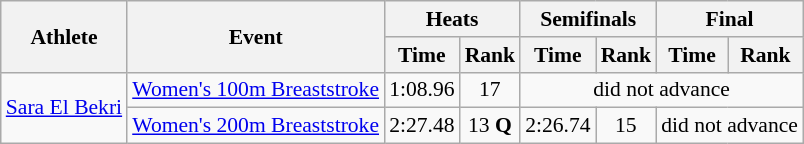<table class=wikitable style="font-size:90%">
<tr>
<th rowspan="2">Athlete</th>
<th rowspan="2">Event</th>
<th colspan="2">Heats</th>
<th colspan="2">Semifinals</th>
<th colspan="2">Final</th>
</tr>
<tr>
<th>Time</th>
<th>Rank</th>
<th>Time</th>
<th>Rank</th>
<th>Time</th>
<th>Rank</th>
</tr>
<tr>
<td rowspan="2"><a href='#'>Sara El Bekri</a></td>
<td><a href='#'>Women's 100m Breaststroke</a></td>
<td align=center>1:08.96</td>
<td align=center>17</td>
<td align=center colspan=4>did not advance</td>
</tr>
<tr>
<td><a href='#'>Women's 200m Breaststroke</a></td>
<td align=center>2:27.48</td>
<td align=center>13 <strong>Q</strong></td>
<td align=center>2:26.74</td>
<td align=center>15</td>
<td align=center colspan=2>did not advance</td>
</tr>
</table>
